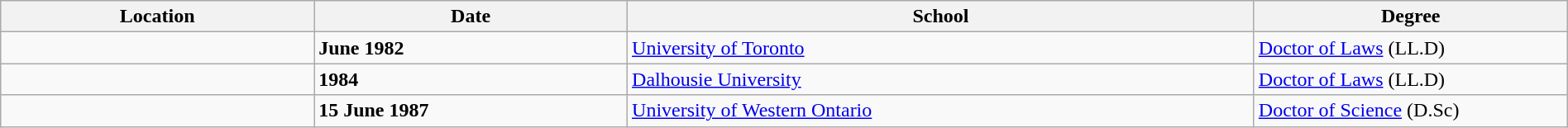<table class="wikitable" style="width:100%;">
<tr>
<th style="width:20%;">Location</th>
<th style="width:20%;">Date</th>
<th style="width:40%;">School</th>
<th style="width:20%;">Degree</th>
</tr>
<tr>
<td></td>
<td><strong>June 1982</strong></td>
<td><a href='#'>University of Toronto</a></td>
<td><a href='#'>Doctor of Laws</a> (LL.D) </td>
</tr>
<tr>
<td></td>
<td><strong>1984</strong></td>
<td><a href='#'>Dalhousie University</a></td>
<td><a href='#'>Doctor of Laws</a> (LL.D)  </td>
</tr>
<tr>
<td></td>
<td><strong>15 June 1987</strong></td>
<td><a href='#'>University of Western Ontario</a></td>
<td><a href='#'>Doctor of Science</a> (D.Sc)  </td>
</tr>
</table>
